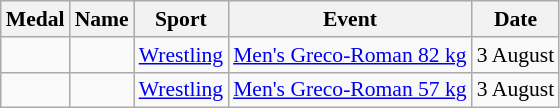<table class="wikitable sortable" style="font-size:90%">
<tr>
<th>Medal</th>
<th>Name</th>
<th>Sport</th>
<th>Event</th>
<th>Date</th>
</tr>
<tr>
<td></td>
<td></td>
<td><a href='#'>Wrestling</a></td>
<td><a href='#'>Men's Greco-Roman 82 kg</a></td>
<td>3 August</td>
</tr>
<tr>
<td></td>
<td></td>
<td><a href='#'>Wrestling</a></td>
<td><a href='#'>Men's Greco-Roman 57 kg</a></td>
<td>3 August</td>
</tr>
</table>
